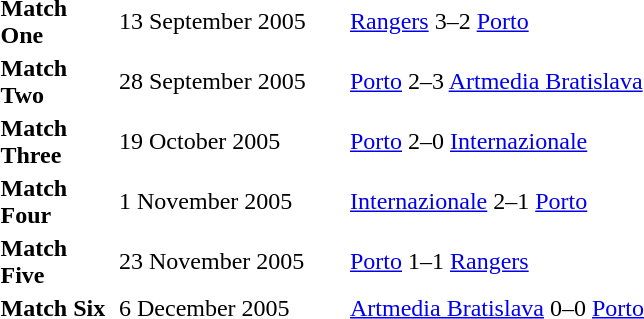<table>
<tr ---->
<td width="75"></td>
</tr>
<tr ---->
<td width="75"></td>
<td width="150"></td>
<td width="200"></td>
</tr>
<tr ---->
<td><strong>Match One</strong></td>
<td>13 September 2005</td>
<td><a href='#'>Rangers</a> 3–2 <a href='#'>Porto</a></td>
</tr>
<tr ---->
<td><strong>Match Two</strong></td>
<td>28 September 2005</td>
<td><a href='#'>Porto</a> 2–3 <a href='#'>Artmedia Bratislava</a></td>
</tr>
<tr ---->
<td><strong>Match Three</strong></td>
<td>19 October 2005</td>
<td><a href='#'>Porto</a> 2–0 <a href='#'>Internazionale</a></td>
</tr>
<tr ---->
<td><strong>Match Four</strong></td>
<td>1 November 2005</td>
<td><a href='#'>Internazionale</a> 2–1 <a href='#'>Porto</a></td>
</tr>
<tr ---->
<td><strong>Match Five</strong></td>
<td>23 November 2005</td>
<td><a href='#'>Porto</a> 1–1 <a href='#'>Rangers</a></td>
</tr>
<tr ---->
<td><strong>Match Six</strong></td>
<td>6 December 2005</td>
<td><a href='#'>Artmedia Bratislava</a> 0–0 <a href='#'>Porto</a></td>
</tr>
</table>
